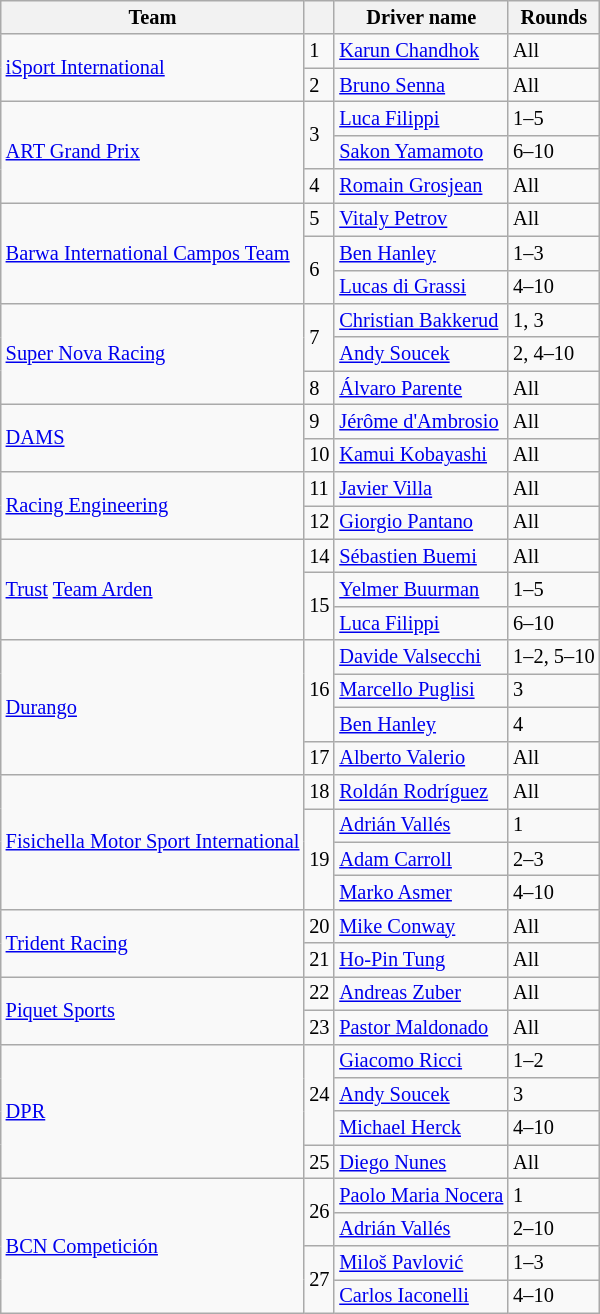<table class="wikitable" style="font-size: 85%;">
<tr>
<th>Team</th>
<th></th>
<th>Driver name</th>
<th>Rounds</th>
</tr>
<tr>
<td rowspan=2> <a href='#'>iSport International</a></td>
<td>1</td>
<td> <a href='#'>Karun Chandhok</a></td>
<td>All</td>
</tr>
<tr>
<td>2</td>
<td> <a href='#'>Bruno Senna</a></td>
<td>All</td>
</tr>
<tr>
<td rowspan=3> <a href='#'>ART Grand Prix</a></td>
<td rowspan=2>3</td>
<td> <a href='#'>Luca Filippi</a></td>
<td>1–5</td>
</tr>
<tr>
<td> <a href='#'>Sakon Yamamoto</a></td>
<td>6–10</td>
</tr>
<tr>
<td>4</td>
<td> <a href='#'>Romain Grosjean</a></td>
<td>All</td>
</tr>
<tr>
<td rowspan=3> <a href='#'>Barwa International Campos Team</a></td>
<td>5</td>
<td> <a href='#'>Vitaly Petrov</a></td>
<td>All</td>
</tr>
<tr>
<td rowspan=2>6</td>
<td> <a href='#'>Ben Hanley</a></td>
<td>1–3</td>
</tr>
<tr>
<td> <a href='#'>Lucas di Grassi</a></td>
<td>4–10</td>
</tr>
<tr>
<td rowspan=3> <a href='#'>Super Nova Racing</a></td>
<td rowspan=2>7</td>
<td> <a href='#'>Christian Bakkerud</a></td>
<td>1, 3</td>
</tr>
<tr>
<td> <a href='#'>Andy Soucek</a></td>
<td>2, 4–10</td>
</tr>
<tr>
<td>8</td>
<td> <a href='#'>Álvaro Parente</a></td>
<td>All</td>
</tr>
<tr>
<td rowspan=2> <a href='#'>DAMS</a></td>
<td>9</td>
<td> <a href='#'>Jérôme d'Ambrosio</a></td>
<td>All</td>
</tr>
<tr>
<td>10</td>
<td> <a href='#'>Kamui Kobayashi</a></td>
<td>All</td>
</tr>
<tr>
<td rowspan=2> <a href='#'>Racing Engineering</a></td>
<td>11</td>
<td> <a href='#'>Javier Villa</a></td>
<td>All</td>
</tr>
<tr>
<td>12</td>
<td> <a href='#'>Giorgio Pantano</a></td>
<td>All</td>
</tr>
<tr>
<td rowspan=3> <a href='#'>Trust</a> <a href='#'>Team Arden</a></td>
<td>14</td>
<td> <a href='#'>Sébastien Buemi</a></td>
<td>All</td>
</tr>
<tr>
<td rowspan=2>15</td>
<td> <a href='#'>Yelmer Buurman</a></td>
<td>1–5</td>
</tr>
<tr>
<td> <a href='#'>Luca Filippi</a></td>
<td>6–10</td>
</tr>
<tr>
<td rowspan=4> <a href='#'>Durango</a></td>
<td rowspan=3>16</td>
<td> <a href='#'>Davide Valsecchi</a></td>
<td>1–2, 5–10</td>
</tr>
<tr>
<td> <a href='#'>Marcello Puglisi</a></td>
<td>3</td>
</tr>
<tr>
<td> <a href='#'>Ben Hanley</a></td>
<td>4</td>
</tr>
<tr>
<td>17</td>
<td> <a href='#'>Alberto Valerio</a></td>
<td>All</td>
</tr>
<tr>
<td rowspan=4 nowrap> <a href='#'>Fisichella Motor Sport International</a></td>
<td>18</td>
<td> <a href='#'>Roldán Rodríguez</a></td>
<td>All</td>
</tr>
<tr>
<td rowspan=3>19</td>
<td> <a href='#'>Adrián Vallés</a></td>
<td>1</td>
</tr>
<tr>
<td> <a href='#'>Adam Carroll</a></td>
<td>2–3</td>
</tr>
<tr>
<td> <a href='#'>Marko Asmer</a></td>
<td>4–10</td>
</tr>
<tr>
<td rowspan=2> <a href='#'>Trident Racing</a></td>
<td>20</td>
<td> <a href='#'>Mike Conway</a></td>
<td>All</td>
</tr>
<tr>
<td>21</td>
<td> <a href='#'>Ho-Pin Tung</a></td>
<td>All</td>
</tr>
<tr>
<td rowspan=2> <a href='#'>Piquet Sports</a></td>
<td>22</td>
<td> <a href='#'>Andreas Zuber</a></td>
<td>All</td>
</tr>
<tr>
<td>23</td>
<td> <a href='#'>Pastor Maldonado</a></td>
<td>All</td>
</tr>
<tr>
<td rowspan=4> <a href='#'>DPR</a></td>
<td rowspan=3>24</td>
<td> <a href='#'>Giacomo Ricci</a></td>
<td>1–2</td>
</tr>
<tr>
<td> <a href='#'>Andy Soucek</a></td>
<td>3</td>
</tr>
<tr>
<td> <a href='#'>Michael Herck</a></td>
<td>4–10</td>
</tr>
<tr>
<td>25</td>
<td> <a href='#'>Diego Nunes</a></td>
<td>All</td>
</tr>
<tr>
<td rowspan=4> <a href='#'>BCN Competición</a></td>
<td rowspan=2>26</td>
<td nowrap> <a href='#'>Paolo Maria Nocera</a></td>
<td>1</td>
</tr>
<tr>
<td> <a href='#'>Adrián Vallés</a></td>
<td>2–10</td>
</tr>
<tr>
<td rowspan=2>27</td>
<td> <a href='#'>Miloš Pavlović</a></td>
<td>1–3</td>
</tr>
<tr>
<td> <a href='#'>Carlos Iaconelli</a></td>
<td>4–10</td>
</tr>
</table>
